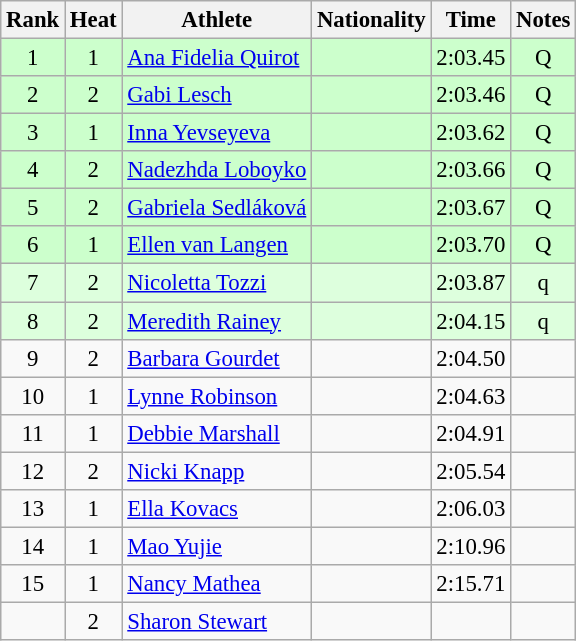<table class="wikitable sortable" style="text-align:center;font-size:95%">
<tr>
<th>Rank</th>
<th>Heat</th>
<th>Athlete</th>
<th>Nationality</th>
<th>Time</th>
<th>Notes</th>
</tr>
<tr bgcolor=ccffcc>
<td>1</td>
<td>1</td>
<td align="left"><a href='#'>Ana Fidelia Quirot</a></td>
<td align=left></td>
<td>2:03.45</td>
<td>Q</td>
</tr>
<tr bgcolor=ccffcc>
<td>2</td>
<td>2</td>
<td align="left"><a href='#'>Gabi Lesch</a></td>
<td align=left></td>
<td>2:03.46</td>
<td>Q</td>
</tr>
<tr bgcolor=ccffcc>
<td>3</td>
<td>1</td>
<td align="left"><a href='#'>Inna Yevseyeva</a></td>
<td align=left></td>
<td>2:03.62</td>
<td>Q</td>
</tr>
<tr bgcolor=ccffcc>
<td>4</td>
<td>2</td>
<td align="left"><a href='#'>Nadezhda Loboyko</a></td>
<td align=left></td>
<td>2:03.66</td>
<td>Q</td>
</tr>
<tr bgcolor=ccffcc>
<td>5</td>
<td>2</td>
<td align="left"><a href='#'>Gabriela Sedláková</a></td>
<td align=left></td>
<td>2:03.67</td>
<td>Q</td>
</tr>
<tr bgcolor=ccffcc>
<td>6</td>
<td>1</td>
<td align="left"><a href='#'>Ellen van Langen</a></td>
<td align=left></td>
<td>2:03.70</td>
<td>Q</td>
</tr>
<tr bgcolor=ddffdd>
<td>7</td>
<td>2</td>
<td align="left"><a href='#'>Nicoletta Tozzi</a></td>
<td align=left></td>
<td>2:03.87</td>
<td>q</td>
</tr>
<tr bgcolor=ddffdd>
<td>8</td>
<td>2</td>
<td align="left"><a href='#'>Meredith Rainey</a></td>
<td align=left></td>
<td>2:04.15</td>
<td>q</td>
</tr>
<tr>
<td>9</td>
<td>2</td>
<td align="left"><a href='#'>Barbara Gourdet</a></td>
<td align=left></td>
<td>2:04.50</td>
<td></td>
</tr>
<tr>
<td>10</td>
<td>1</td>
<td align="left"><a href='#'>Lynne Robinson</a></td>
<td align=left></td>
<td>2:04.63</td>
<td></td>
</tr>
<tr>
<td>11</td>
<td>1</td>
<td align="left"><a href='#'>Debbie Marshall</a></td>
<td align=left></td>
<td>2:04.91</td>
<td></td>
</tr>
<tr>
<td>12</td>
<td>2</td>
<td align="left"><a href='#'>Nicki Knapp</a></td>
<td align=left></td>
<td>2:05.54</td>
<td></td>
</tr>
<tr>
<td>13</td>
<td>1</td>
<td align="left"><a href='#'>Ella Kovacs</a></td>
<td align=left></td>
<td>2:06.03</td>
<td></td>
</tr>
<tr>
<td>14</td>
<td>1</td>
<td align="left"><a href='#'>Mao Yujie</a></td>
<td align=left></td>
<td>2:10.96</td>
<td></td>
</tr>
<tr>
<td>15</td>
<td>1</td>
<td align="left"><a href='#'>Nancy Mathea</a></td>
<td align=left></td>
<td>2:15.71</td>
<td></td>
</tr>
<tr>
<td></td>
<td>2</td>
<td align="left"><a href='#'>Sharon Stewart</a></td>
<td align=left></td>
<td></td>
<td></td>
</tr>
</table>
